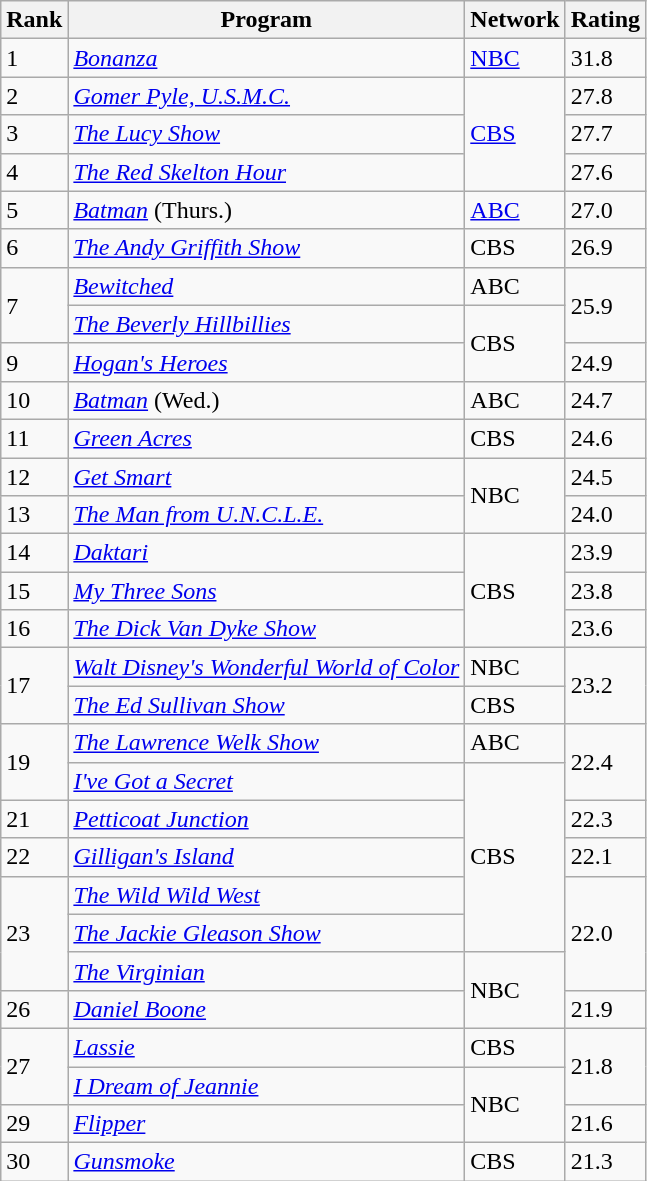<table class="wikitable">
<tr>
<th>Rank</th>
<th>Program</th>
<th>Network</th>
<th>Rating</th>
</tr>
<tr>
<td>1</td>
<td><em><a href='#'>Bonanza</a></em></td>
<td><a href='#'>NBC</a></td>
<td>31.8</td>
</tr>
<tr>
<td>2</td>
<td><em><a href='#'>Gomer Pyle, U.S.M.C.</a></em></td>
<td rowspan="3"><a href='#'>CBS</a></td>
<td>27.8</td>
</tr>
<tr>
<td>3</td>
<td><em><a href='#'>The Lucy Show</a></em></td>
<td>27.7</td>
</tr>
<tr>
<td>4</td>
<td><em><a href='#'>The Red Skelton Hour</a></em></td>
<td>27.6</td>
</tr>
<tr>
<td>5</td>
<td><em><a href='#'>Batman</a></em> (Thurs.)</td>
<td><a href='#'>ABC</a></td>
<td>27.0</td>
</tr>
<tr>
<td>6</td>
<td><em><a href='#'>The Andy Griffith Show</a></em></td>
<td>CBS</td>
<td>26.9</td>
</tr>
<tr>
<td rowspan="2">7</td>
<td><em><a href='#'>Bewitched</a></em></td>
<td>ABC</td>
<td rowspan="2">25.9</td>
</tr>
<tr>
<td><em><a href='#'>The Beverly Hillbillies</a></em></td>
<td rowspan="2">CBS</td>
</tr>
<tr>
<td>9</td>
<td><em><a href='#'>Hogan's Heroes</a></em></td>
<td>24.9</td>
</tr>
<tr>
<td>10</td>
<td><em><a href='#'>Batman</a></em> (Wed.)</td>
<td>ABC</td>
<td>24.7</td>
</tr>
<tr>
<td>11</td>
<td><em><a href='#'>Green Acres</a></em></td>
<td>CBS</td>
<td>24.6</td>
</tr>
<tr>
<td>12</td>
<td><em><a href='#'>Get Smart</a></em></td>
<td rowspan="2">NBC</td>
<td>24.5</td>
</tr>
<tr>
<td>13</td>
<td><em><a href='#'>The Man from U.N.C.L.E.</a></em></td>
<td>24.0</td>
</tr>
<tr>
<td>14</td>
<td><em><a href='#'>Daktari</a></em></td>
<td rowspan="3">CBS</td>
<td>23.9</td>
</tr>
<tr>
<td>15</td>
<td><em><a href='#'>My Three Sons</a></em></td>
<td>23.8</td>
</tr>
<tr>
<td>16</td>
<td><em><a href='#'>The Dick Van Dyke Show</a></em></td>
<td>23.6</td>
</tr>
<tr>
<td rowspan="2">17</td>
<td><em><a href='#'>Walt Disney's Wonderful World of Color</a></em></td>
<td>NBC</td>
<td rowspan="2">23.2</td>
</tr>
<tr>
<td><em><a href='#'>The Ed Sullivan Show</a></em></td>
<td>CBS</td>
</tr>
<tr>
<td rowspan="2">19</td>
<td><em><a href='#'>The Lawrence Welk Show</a></em></td>
<td>ABC</td>
<td rowspan="2">22.4</td>
</tr>
<tr>
<td><em><a href='#'>I've Got a Secret</a></em></td>
<td rowspan="5">CBS</td>
</tr>
<tr>
<td>21</td>
<td><em><a href='#'>Petticoat Junction</a></em></td>
<td>22.3</td>
</tr>
<tr>
<td>22</td>
<td><em><a href='#'>Gilligan's Island</a></em></td>
<td>22.1</td>
</tr>
<tr>
<td rowspan="3">23</td>
<td><em><a href='#'>The Wild Wild West</a></em></td>
<td rowspan="3">22.0</td>
</tr>
<tr>
<td><em><a href='#'>The Jackie Gleason Show</a></em></td>
</tr>
<tr>
<td><em><a href='#'>The Virginian</a></em></td>
<td rowspan="2">NBC</td>
</tr>
<tr>
<td>26</td>
<td><em><a href='#'>Daniel Boone</a></em></td>
<td>21.9</td>
</tr>
<tr>
<td rowspan="2">27</td>
<td><em><a href='#'>Lassie</a></em></td>
<td>CBS</td>
<td rowspan="2">21.8</td>
</tr>
<tr>
<td><em><a href='#'>I Dream of Jeannie</a></em></td>
<td rowspan="2">NBC</td>
</tr>
<tr>
<td>29</td>
<td><em><a href='#'>Flipper</a></em></td>
<td>21.6</td>
</tr>
<tr>
<td>30</td>
<td><em><a href='#'>Gunsmoke</a></em></td>
<td>CBS</td>
<td>21.3</td>
</tr>
</table>
